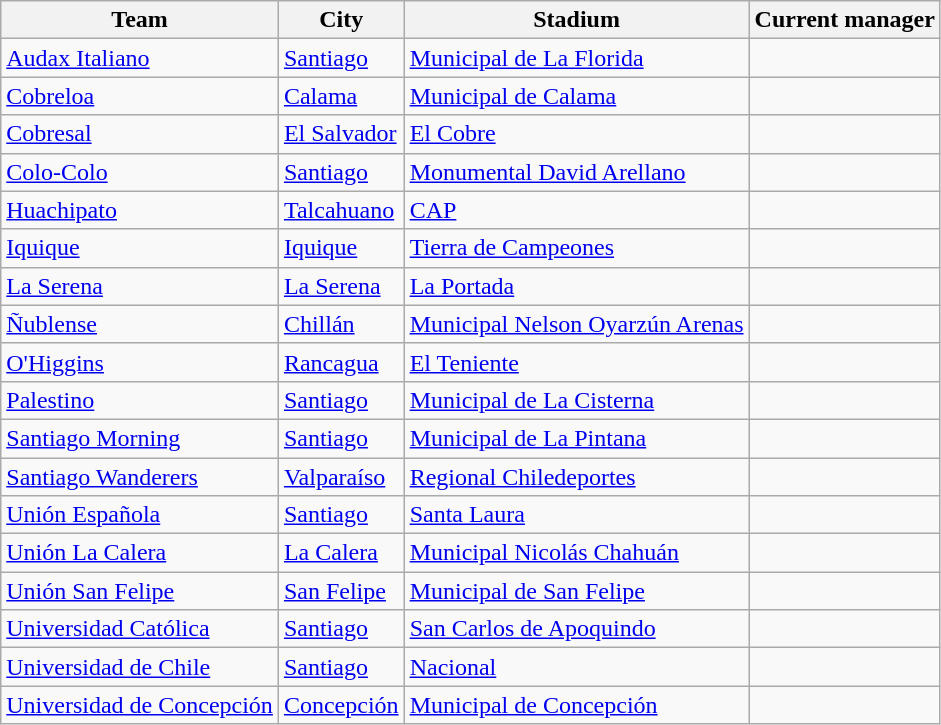<table class="wikitable sortable">
<tr>
<th>Team</th>
<th>City</th>
<th>Stadium</th>
<th>Current manager</th>
</tr>
<tr>
<td><a href='#'>Audax Italiano</a></td>
<td><a href='#'>Santiago</a></td>
<td><a href='#'>Municipal de La Florida</a></td>
<td></td>
</tr>
<tr>
<td><a href='#'>Cobreloa</a></td>
<td><a href='#'>Calama</a></td>
<td><a href='#'>Municipal de Calama</a></td>
<td></td>
</tr>
<tr>
<td><a href='#'>Cobresal</a></td>
<td><a href='#'>El Salvador</a></td>
<td><a href='#'>El Cobre</a></td>
<td></td>
</tr>
<tr>
<td><a href='#'>Colo-Colo</a></td>
<td><a href='#'>Santiago</a></td>
<td><a href='#'>Monumental David Arellano</a></td>
<td></td>
</tr>
<tr>
<td><a href='#'>Huachipato</a></td>
<td><a href='#'>Talcahuano</a></td>
<td><a href='#'>CAP</a></td>
<td></td>
</tr>
<tr>
<td><a href='#'>Iquique</a></td>
<td><a href='#'>Iquique</a></td>
<td><a href='#'>Tierra de Campeones</a></td>
<td></td>
</tr>
<tr>
<td><a href='#'>La Serena</a></td>
<td><a href='#'>La Serena</a></td>
<td><a href='#'>La Portada</a></td>
<td></td>
</tr>
<tr>
<td><a href='#'>Ñublense</a></td>
<td><a href='#'>Chillán</a></td>
<td><a href='#'>Municipal Nelson Oyarzún Arenas</a></td>
<td></td>
</tr>
<tr>
<td><a href='#'>O'Higgins</a></td>
<td><a href='#'>Rancagua</a></td>
<td><a href='#'>El Teniente</a></td>
<td></td>
</tr>
<tr>
<td><a href='#'>Palestino</a></td>
<td><a href='#'>Santiago</a></td>
<td><a href='#'>Municipal de La Cisterna</a></td>
<td></td>
</tr>
<tr>
<td><a href='#'>Santiago Morning</a></td>
<td><a href='#'>Santiago</a></td>
<td><a href='#'>Municipal de La Pintana</a></td>
<td></td>
</tr>
<tr>
<td><a href='#'>Santiago Wanderers</a></td>
<td><a href='#'>Valparaíso</a></td>
<td><a href='#'>Regional Chiledeportes</a></td>
<td></td>
</tr>
<tr>
<td><a href='#'>Unión Española</a></td>
<td><a href='#'>Santiago</a></td>
<td><a href='#'>Santa Laura</a></td>
<td></td>
</tr>
<tr>
<td><a href='#'>Unión La Calera</a></td>
<td><a href='#'>La Calera</a></td>
<td><a href='#'>Municipal Nicolás Chahuán</a></td>
<td></td>
</tr>
<tr>
<td><a href='#'>Unión San Felipe</a></td>
<td><a href='#'>San Felipe</a></td>
<td><a href='#'>Municipal de San Felipe</a></td>
<td></td>
</tr>
<tr>
<td><a href='#'>Universidad Católica</a></td>
<td><a href='#'>Santiago</a></td>
<td><a href='#'>San Carlos de Apoquindo</a></td>
<td></td>
</tr>
<tr>
<td><a href='#'>Universidad de Chile</a></td>
<td><a href='#'>Santiago</a></td>
<td><a href='#'>Nacional</a></td>
<td></td>
</tr>
<tr>
<td><a href='#'>Universidad de Concepción</a></td>
<td><a href='#'>Concepción</a></td>
<td><a href='#'>Municipal de Concepción</a></td>
<td></td>
</tr>
</table>
